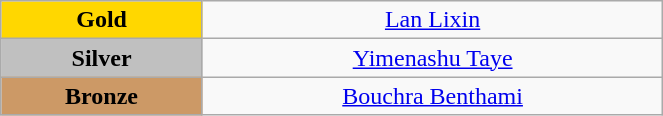<table class="wikitable" style="text-align:center; " width="35%">
<tr>
<td bgcolor="gold"><strong>Gold</strong></td>
<td><a href='#'>Lan Lixin</a><br>  <small><em></em></small></td>
</tr>
<tr>
<td bgcolor="silver"><strong>Silver</strong></td>
<td><a href='#'>Yimenashu Taye</a><br>  <small><em></em></small></td>
</tr>
<tr>
<td bgcolor="CC9966"><strong>Bronze</strong></td>
<td><a href='#'>Bouchra Benthami</a><br>  <small><em></em></small></td>
</tr>
</table>
